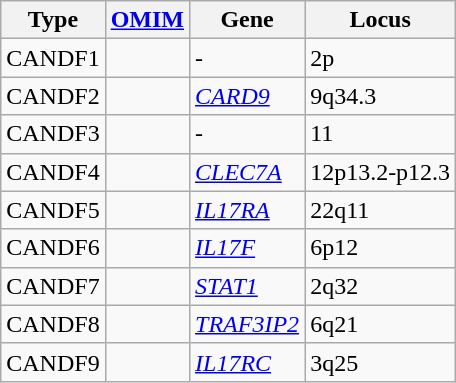<table class="wikitable">
<tr>
<th>Type</th>
<th><a href='#'>OMIM</a></th>
<th>Gene</th>
<th>Locus</th>
</tr>
<tr>
<td>CANDF1</td>
<td></td>
<td>-</td>
<td>2p</td>
</tr>
<tr>
<td>CANDF2</td>
<td></td>
<td><em><a href='#'>CARD9</a></em></td>
<td>9q34.3</td>
</tr>
<tr>
<td>CANDF3</td>
<td></td>
<td>-</td>
<td>11</td>
</tr>
<tr>
<td>CANDF4</td>
<td></td>
<td><em><a href='#'>CLEC7A</a></em></td>
<td>12p13.2-p12.3</td>
</tr>
<tr>
<td>CANDF5</td>
<td></td>
<td><em><a href='#'>IL17RA</a></em></td>
<td>22q11</td>
</tr>
<tr>
<td>CANDF6</td>
<td></td>
<td><em><a href='#'>IL17F</a></em></td>
<td>6p12</td>
</tr>
<tr>
<td>CANDF7</td>
<td></td>
<td><em><a href='#'>STAT1</a></em></td>
<td>2q32</td>
</tr>
<tr>
<td>CANDF8</td>
<td></td>
<td><em><a href='#'>TRAF3IP2</a></em></td>
<td>6q21</td>
</tr>
<tr>
<td>CANDF9</td>
<td></td>
<td><em><a href='#'>IL17RC</a></em></td>
<td>3q25</td>
</tr>
</table>
